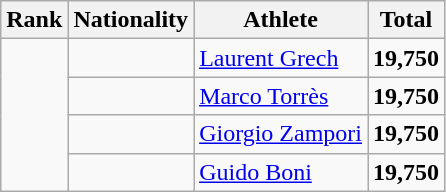<table class="wikitable">
<tr>
<th>Rank</th>
<th>Nationality</th>
<th>Athlete</th>
<th>Total</th>
</tr>
<tr>
<td rowspan="4"></td>
<td></td>
<td><a href='#'>Laurent Grech</a></td>
<td><strong>19,750</strong></td>
</tr>
<tr>
<td></td>
<td><a href='#'>Marco Torrès</a></td>
<td><strong>19,750</strong></td>
</tr>
<tr>
<td></td>
<td><a href='#'>Giorgio Zampori</a></td>
<td><strong>19,750</strong></td>
</tr>
<tr>
<td></td>
<td><a href='#'>Guido Boni</a></td>
<td><strong>19,750</strong></td>
</tr>
</table>
